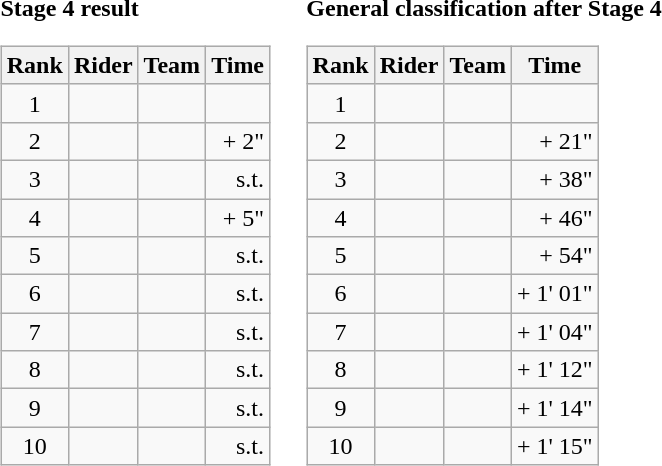<table>
<tr>
<td><strong>Stage 4 result</strong><br><table class="wikitable">
<tr>
<th scope="col">Rank</th>
<th scope="col">Rider</th>
<th scope="col">Team</th>
<th scope="col">Time</th>
</tr>
<tr>
<td style="text-align:center;">1</td>
<td></td>
<td></td>
<td style="text-align:right;"></td>
</tr>
<tr>
<td style="text-align:center;">2</td>
<td></td>
<td></td>
<td style="text-align:right;">+ 2"</td>
</tr>
<tr>
<td style="text-align:center;">3</td>
<td></td>
<td></td>
<td style="text-align:right;">s.t.</td>
</tr>
<tr>
<td style="text-align:center;">4</td>
<td></td>
<td></td>
<td style="text-align:right;">+ 5"</td>
</tr>
<tr>
<td style="text-align:center;">5</td>
<td></td>
<td></td>
<td style="text-align:right;">s.t.</td>
</tr>
<tr>
<td style="text-align:center;">6</td>
<td></td>
<td></td>
<td style="text-align:right;">s.t.</td>
</tr>
<tr>
<td style="text-align:center;">7</td>
<td></td>
<td></td>
<td style="text-align:right;">s.t.</td>
</tr>
<tr>
<td style="text-align:center;">8</td>
<td></td>
<td></td>
<td style="text-align:right;">s.t.</td>
</tr>
<tr>
<td style="text-align:center;">9</td>
<td></td>
<td></td>
<td style="text-align:right;">s.t.</td>
</tr>
<tr>
<td style="text-align:center;">10</td>
<td></td>
<td></td>
<td style="text-align:right;">s.t.</td>
</tr>
</table>
</td>
<td></td>
<td><strong>General classification after Stage 4</strong><br><table class="wikitable">
<tr>
<th scope="col">Rank</th>
<th scope="col">Rider</th>
<th scope="col">Team</th>
<th scope="col">Time</th>
</tr>
<tr>
<td style="text-align:center;">1</td>
<td> </td>
<td></td>
<td style="text-align:right;"></td>
</tr>
<tr>
<td style="text-align:center;">2</td>
<td></td>
<td></td>
<td style="text-align:right;">+ 21"</td>
</tr>
<tr>
<td style="text-align:center;">3</td>
<td> </td>
<td></td>
<td style="text-align:right;">+ 38"</td>
</tr>
<tr>
<td style="text-align:center;">4</td>
<td></td>
<td></td>
<td style="text-align:right;">+ 46"</td>
</tr>
<tr>
<td style="text-align:center;">5</td>
<td></td>
<td></td>
<td style="text-align:right;">+ 54"</td>
</tr>
<tr>
<td style="text-align:center;">6</td>
<td></td>
<td></td>
<td style="text-align:right;">+ 1' 01"</td>
</tr>
<tr>
<td style="text-align:center;">7</td>
<td></td>
<td></td>
<td style="text-align:right;">+ 1' 04"</td>
</tr>
<tr>
<td style="text-align:center;">8</td>
<td></td>
<td></td>
<td style="text-align:right;">+ 1' 12"</td>
</tr>
<tr>
<td style="text-align:center;">9</td>
<td></td>
<td></td>
<td style="text-align:right;">+ 1' 14"</td>
</tr>
<tr>
<td style="text-align:center;">10</td>
<td></td>
<td></td>
<td style="text-align:right;">+ 1' 15"</td>
</tr>
</table>
</td>
</tr>
</table>
